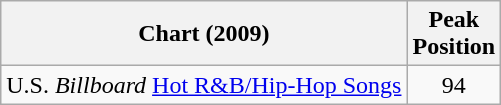<table class="wikitable">
<tr>
<th align="left">Chart (2009)</th>
<th align="left">Peak<br>Position</th>
</tr>
<tr>
<td align="left">U.S. <em>Billboard</em> <a href='#'>Hot R&B/Hip-Hop Songs</a></td>
<td style="text-align:center;">94</td>
</tr>
</table>
